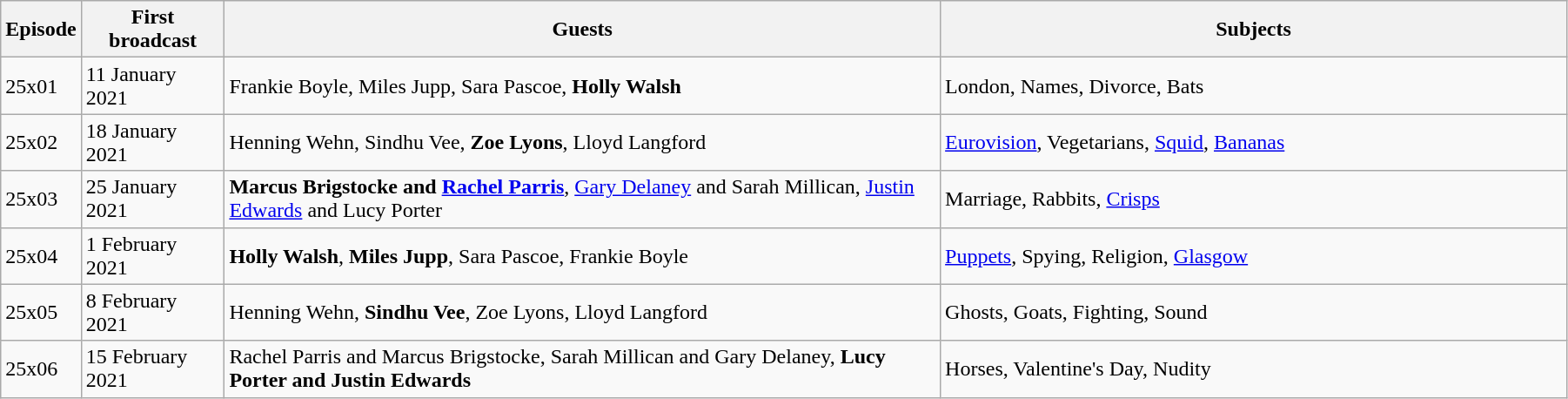<table class="wikitable" style="width:95%;">
<tr>
<th>Episode</th>
<th>First broadcast</th>
<th>Guests</th>
<th style="width:40%;">Subjects</th>
</tr>
<tr>
<td>25x01</td>
<td>11 January 2021</td>
<td>Frankie Boyle, Miles Jupp, Sara Pascoe, <strong>Holly Walsh</strong></td>
<td>London, Names, Divorce, Bats</td>
</tr>
<tr>
<td>25x02</td>
<td>18 January 2021</td>
<td>Henning Wehn, Sindhu Vee, <strong>Zoe Lyons</strong>, Lloyd Langford</td>
<td><a href='#'>Eurovision</a>, Vegetarians, <a href='#'>Squid</a>, <a href='#'>Bananas</a></td>
</tr>
<tr>
<td>25x03</td>
<td>25 January 2021</td>
<td><strong>Marcus Brigstocke and <a href='#'>Rachel Parris</a></strong>, <a href='#'>Gary Delaney</a> and Sarah Millican, <a href='#'>Justin Edwards</a> and Lucy Porter</td>
<td>Marriage, Rabbits, <a href='#'>Crisps</a></td>
</tr>
<tr>
<td>25x04</td>
<td>1 February 2021</td>
<td><strong>Holly Walsh</strong>, <strong>Miles Jupp</strong>, Sara Pascoe, Frankie Boyle</td>
<td><a href='#'>Puppets</a>, Spying, Religion, <a href='#'>Glasgow</a></td>
</tr>
<tr>
<td>25x05</td>
<td>8 February 2021</td>
<td>Henning Wehn, <strong>Sindhu Vee</strong>, Zoe Lyons, Lloyd Langford</td>
<td>Ghosts, Goats, Fighting, Sound</td>
</tr>
<tr>
<td>25x06</td>
<td>15 February 2021</td>
<td>Rachel Parris and Marcus Brigstocke, Sarah Millican and Gary Delaney, <strong>Lucy Porter and Justin Edwards</strong></td>
<td>Horses, Valentine's Day, Nudity</td>
</tr>
</table>
